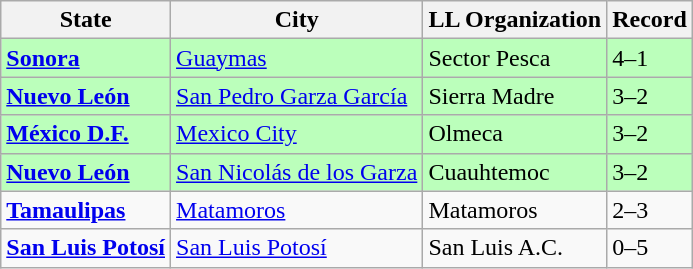<table class="wikitable">
<tr>
<th>State</th>
<th>City</th>
<th>LL Organization</th>
<th>Record</th>
</tr>
<tr bgcolor=#bbffbb>
<td> <strong><a href='#'>Sonora</a></strong></td>
<td><a href='#'>Guaymas</a></td>
<td>Sector Pesca</td>
<td>4–1</td>
</tr>
<tr bgcolor=#bbffbb>
<td> <strong><a href='#'>Nuevo León</a></strong></td>
<td><a href='#'>San Pedro Garza García</a></td>
<td>Sierra Madre</td>
<td>3–2</td>
</tr>
<tr bgcolor=#bbffbb>
<td> <strong><a href='#'>México D.F.</a></strong></td>
<td><a href='#'>Mexico City</a></td>
<td>Olmeca</td>
<td>3–2</td>
</tr>
<tr bgcolor=#bbffbb>
<td> <strong><a href='#'>Nuevo León</a></strong></td>
<td><a href='#'>San Nicolás de los Garza</a></td>
<td>Cuauhtemoc</td>
<td>3–2</td>
</tr>
<tr>
<td> <strong><a href='#'>Tamaulipas</a></strong></td>
<td><a href='#'>Matamoros</a></td>
<td>Matamoros</td>
<td>2–3</td>
</tr>
<tr>
<td> <strong><a href='#'>San Luis Potosí</a></strong></td>
<td><a href='#'>San Luis Potosí</a></td>
<td>San Luis A.C.</td>
<td>0–5</td>
</tr>
</table>
